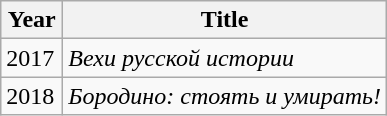<table class="wikitable">
<tr>
<th>Year</th>
<th>Title</th>
</tr>
<tr>
<td>2017 </td>
<td><em>Вехи русской истории</em></td>
</tr>
<tr>
<td>2018</td>
<td><em>Бородино: стоять и умирать!</em></td>
</tr>
</table>
